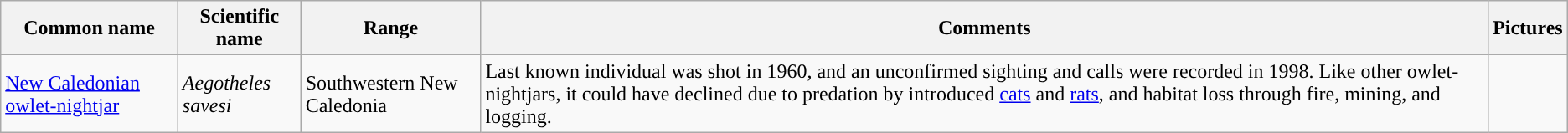<table class="wikitable">
<tr>
<th>Common name</th>
<th>Scientific name</th>
<th>Range</th>
<th class="unsortable">Comments</th>
<th>Pictures</th>
</tr>
<tr>
<td><a href='#'>New Caledonian owlet-nightjar</a></td>
<td><em>Aegotheles savesi</em></td>
<td>Southwestern New Caledonia</td>
<td>Last known individual was shot in 1960, and an unconfirmed sighting and calls were recorded in 1998. Like other owlet-nightjars, it could have declined due to predation by introduced <a href='#'>cats</a> and <a href='#'>rats</a>, and habitat loss through fire, mining, and logging.</td>
<td></td>
</tr>
</table>
